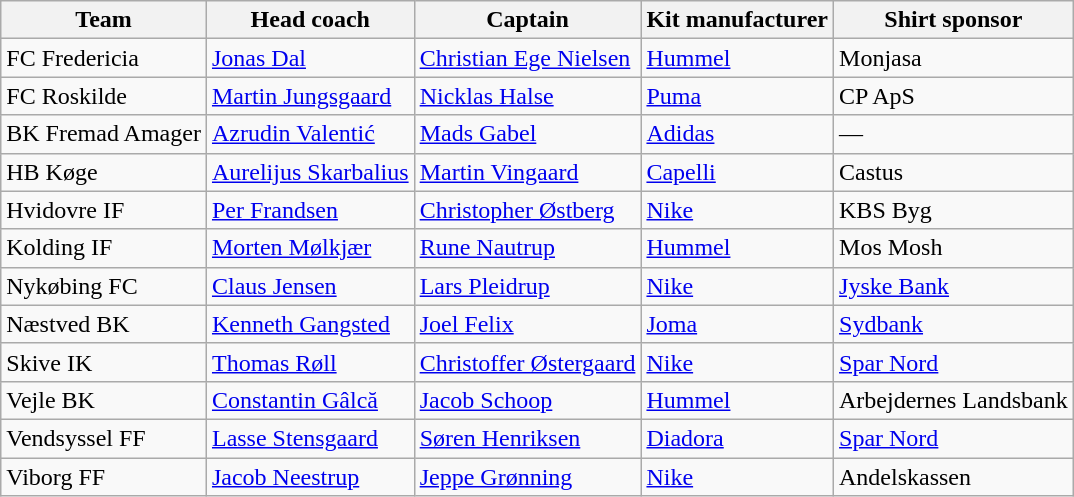<table class="wikitable sortable" style="text-align: left;">
<tr>
<th>Team</th>
<th>Head coach</th>
<th>Captain</th>
<th>Kit manufacturer</th>
<th>Shirt sponsor</th>
</tr>
<tr>
<td>FC Fredericia</td>
<td> <a href='#'>Jonas Dal</a></td>
<td> <a href='#'>Christian Ege Nielsen</a></td>
<td><a href='#'>Hummel</a></td>
<td>Monjasa</td>
</tr>
<tr>
<td>FC Roskilde</td>
<td> <a href='#'>Martin Jungsgaard</a></td>
<td> <a href='#'>Nicklas Halse</a></td>
<td><a href='#'>Puma</a></td>
<td>CP ApS</td>
</tr>
<tr>
<td>BK Fremad Amager</td>
<td> <a href='#'>Azrudin Valentić</a></td>
<td> <a href='#'>Mads Gabel</a></td>
<td><a href='#'>Adidas</a></td>
<td>—</td>
</tr>
<tr>
<td>HB Køge</td>
<td> <a href='#'>Aurelijus Skarbalius</a></td>
<td> <a href='#'>Martin Vingaard</a></td>
<td><a href='#'>Capelli</a></td>
<td>Castus</td>
</tr>
<tr>
<td>Hvidovre IF</td>
<td> <a href='#'>Per Frandsen</a></td>
<td> <a href='#'>Christopher Østberg</a></td>
<td><a href='#'>Nike</a></td>
<td>KBS Byg</td>
</tr>
<tr>
<td>Kolding IF</td>
<td> <a href='#'>Morten Mølkjær</a></td>
<td> <a href='#'>Rune Nautrup</a></td>
<td><a href='#'>Hummel</a></td>
<td>Mos Mosh</td>
</tr>
<tr>
<td>Nykøbing FC</td>
<td> <a href='#'>Claus Jensen</a></td>
<td> <a href='#'>Lars Pleidrup</a></td>
<td><a href='#'>Nike</a></td>
<td><a href='#'>Jyske Bank</a></td>
</tr>
<tr>
<td>Næstved BK</td>
<td> <a href='#'>Kenneth Gangsted</a></td>
<td> <a href='#'>Joel Felix</a></td>
<td><a href='#'>Joma</a></td>
<td><a href='#'>Sydbank</a></td>
</tr>
<tr>
<td>Skive IK</td>
<td> <a href='#'>Thomas Røll</a></td>
<td> <a href='#'>Christoffer Østergaard</a></td>
<td><a href='#'>Nike</a></td>
<td><a href='#'>Spar Nord</a></td>
</tr>
<tr>
<td>Vejle BK</td>
<td> <a href='#'>Constantin Gâlcă</a></td>
<td> <a href='#'>Jacob Schoop</a></td>
<td><a href='#'>Hummel</a></td>
<td>Arbejdernes Landsbank</td>
</tr>
<tr>
<td>Vendsyssel FF</td>
<td> <a href='#'>Lasse Stensgaard</a></td>
<td> <a href='#'>Søren Henriksen</a></td>
<td><a href='#'>Diadora</a></td>
<td><a href='#'>Spar Nord</a></td>
</tr>
<tr>
<td>Viborg FF</td>
<td> <a href='#'>Jacob Neestrup</a></td>
<td> <a href='#'>Jeppe Grønning</a></td>
<td><a href='#'>Nike</a></td>
<td>Andelskassen</td>
</tr>
</table>
